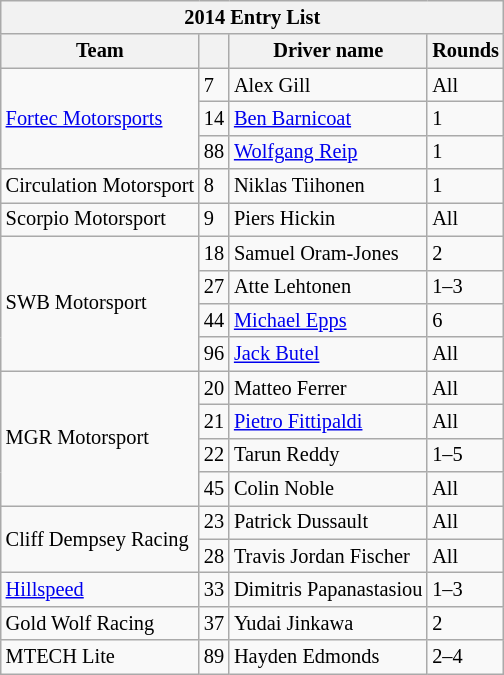<table class="wikitable" style="font-size: 85%;">
<tr>
<th colspan=4>2014 Entry List</th>
</tr>
<tr>
<th>Team</th>
<th></th>
<th>Driver name</th>
<th>Rounds</th>
</tr>
<tr>
<td rowspan=3><a href='#'>Fortec Motorsports</a></td>
<td>7</td>
<td> Alex Gill</td>
<td>All</td>
</tr>
<tr>
<td>14</td>
<td> <a href='#'>Ben Barnicoat</a></td>
<td>1</td>
</tr>
<tr>
<td>88</td>
<td> <a href='#'>Wolfgang Reip</a></td>
<td>1</td>
</tr>
<tr>
<td>Circulation Motorsport</td>
<td>8</td>
<td> Niklas Tiihonen</td>
<td>1</td>
</tr>
<tr>
<td>Scorpio Motorsport</td>
<td>9</td>
<td> Piers Hickin</td>
<td>All</td>
</tr>
<tr>
<td rowspan=4>SWB Motorsport</td>
<td>18</td>
<td> Samuel Oram-Jones</td>
<td>2</td>
</tr>
<tr>
<td>27</td>
<td> Atte Lehtonen</td>
<td>1–3</td>
</tr>
<tr>
<td>44</td>
<td> <a href='#'>Michael Epps</a></td>
<td>6</td>
</tr>
<tr>
<td>96</td>
<td> <a href='#'>Jack Butel</a></td>
<td>All</td>
</tr>
<tr>
<td rowspan=4>MGR Motorsport</td>
<td>20</td>
<td> Matteo Ferrer</td>
<td>All</td>
</tr>
<tr>
<td>21</td>
<td> <a href='#'>Pietro Fittipaldi</a></td>
<td>All</td>
</tr>
<tr>
<td>22</td>
<td> Tarun Reddy</td>
<td>1–5</td>
</tr>
<tr>
<td>45</td>
<td> Colin Noble</td>
<td>All</td>
</tr>
<tr>
<td rowspan=2>Cliff Dempsey Racing</td>
<td>23</td>
<td> Patrick Dussault</td>
<td>All</td>
</tr>
<tr>
<td>28</td>
<td> Travis Jordan Fischer</td>
<td>All</td>
</tr>
<tr>
<td><a href='#'>Hillspeed</a></td>
<td>33</td>
<td> Dimitris Papanastasiou</td>
<td>1–3</td>
</tr>
<tr>
<td>Gold Wolf Racing</td>
<td>37</td>
<td> Yudai Jinkawa</td>
<td>2</td>
</tr>
<tr>
<td>MTECH Lite</td>
<td>89</td>
<td> Hayden Edmonds</td>
<td>2–4</td>
</tr>
</table>
